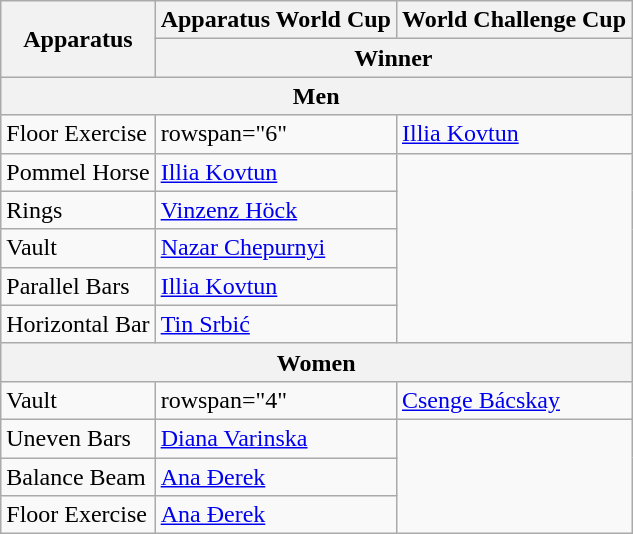<table class="wikitable">
<tr>
<th rowspan="2">Apparatus</th>
<th>Apparatus World Cup</th>
<th>World Challenge Cup</th>
</tr>
<tr>
<th colspan="2">Winner</th>
</tr>
<tr>
<th colspan="3">Men</th>
</tr>
<tr>
<td>Floor Exercise</td>
<td>rowspan="6" </td>
<td> <a href='#'>Illia Kovtun</a></td>
</tr>
<tr>
<td>Pommel Horse</td>
<td> <a href='#'>Illia Kovtun</a></td>
</tr>
<tr>
<td>Rings</td>
<td> <a href='#'>Vinzenz Höck</a></td>
</tr>
<tr>
<td>Vault</td>
<td> <a href='#'>Nazar Chepurnyi</a></td>
</tr>
<tr>
<td>Parallel Bars</td>
<td> <a href='#'>Illia Kovtun</a></td>
</tr>
<tr>
<td>Horizontal Bar</td>
<td> <a href='#'>Tin Srbić</a></td>
</tr>
<tr>
<th colspan="3">Women</th>
</tr>
<tr>
<td>Vault</td>
<td>rowspan="4" </td>
<td> <a href='#'>Csenge Bácskay</a></td>
</tr>
<tr>
<td>Uneven Bars</td>
<td> <a href='#'>Diana Varinska</a></td>
</tr>
<tr>
<td>Balance Beam</td>
<td> <a href='#'>Ana Đerek</a></td>
</tr>
<tr>
<td>Floor Exercise</td>
<td> <a href='#'>Ana Đerek</a></td>
</tr>
</table>
